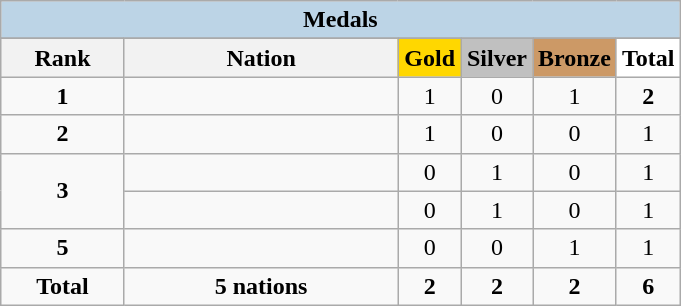<table class="wikitable" style="text-align:center;">
<tr>
<td colspan="6" style="background:#BCD4E6"><strong>Medals</strong></td>
</tr>
<tr>
</tr>
<tr style="background-color:#EDEDED;">
<th width=75px class="hintergrundfarbe5">Rank</th>
<th width=175px class="hintergrundfarbe6">Nation</th>
<th style="background:    gold; width:35px">Gold</th>
<th style="background:  silver; width:35px">Silver</th>
<th style="background: #CC9966; width:35px">Bronze</th>
<th style="background:   white; width:35px">Total</th>
</tr>
<tr>
<td><strong>1</strong></td>
<td align=left></td>
<td>1</td>
<td>0</td>
<td>1</td>
<td><strong>2</strong></td>
</tr>
<tr>
<td><strong>2</strong></td>
<td align=left></td>
<td>1</td>
<td>0</td>
<td>0</td>
<td>1</td>
</tr>
<tr>
<td rowspan="2"><strong>3</strong></td>
<td align=left></td>
<td>0</td>
<td>1</td>
<td>0</td>
<td>1</td>
</tr>
<tr>
<td align=left></td>
<td>0</td>
<td>1</td>
<td>0</td>
<td>1</td>
</tr>
<tr>
<td><strong>5</strong></td>
<td align=left></td>
<td>0</td>
<td>0</td>
<td>1</td>
<td>1</td>
</tr>
<tr>
<td><strong>Total</strong></td>
<td><strong>5 nations</strong></td>
<td><strong>2</strong></td>
<td><strong>2</strong></td>
<td><strong>2</strong></td>
<td><strong>6</strong></td>
</tr>
</table>
